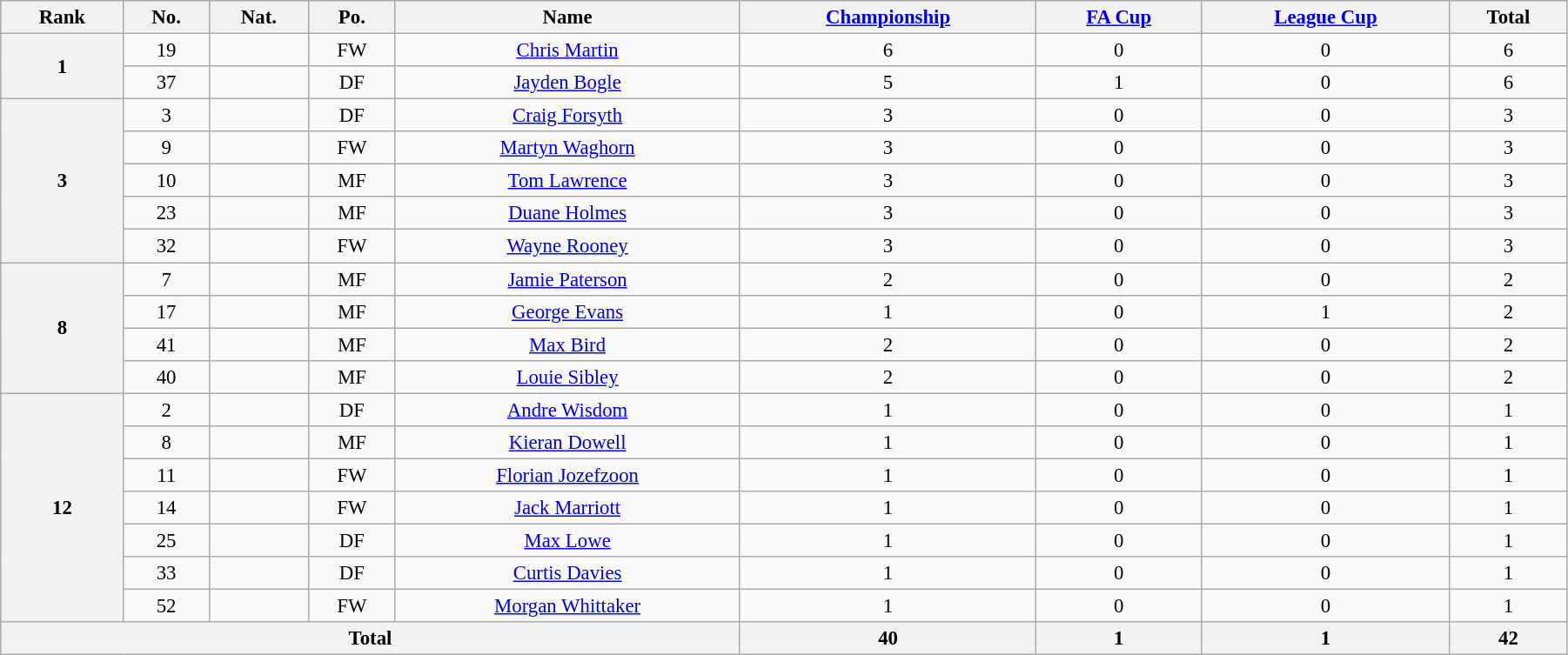<table class="wikitable" style="text-align:center; font-size:95%; width:95%;">
<tr>
<th>Rank</th>
<th>No.</th>
<th>Nat.</th>
<th>Po.</th>
<th>Name</th>
<th><a href='#'>Championship</a></th>
<th><a href='#'>FA Cup</a></th>
<th><a href='#'>League Cup</a></th>
<th>Total</th>
</tr>
<tr>
<th rowspan=2>1</th>
<td>19</td>
<td></td>
<td>FW</td>
<td><a href='#'>Chris Martin</a></td>
<td>6</td>
<td>0</td>
<td>0</td>
<td>6</td>
</tr>
<tr>
<td>37</td>
<td></td>
<td>DF</td>
<td><a href='#'>Jayden Bogle</a></td>
<td>5</td>
<td>1</td>
<td>0</td>
<td>6</td>
</tr>
<tr>
<th rowspan=5>3</th>
<td>3</td>
<td></td>
<td>DF</td>
<td><a href='#'>Craig Forsyth</a></td>
<td>3</td>
<td>0</td>
<td>0</td>
<td>3</td>
</tr>
<tr>
<td>9</td>
<td></td>
<td>FW</td>
<td><a href='#'>Martyn Waghorn</a></td>
<td>3</td>
<td>0</td>
<td>0</td>
<td>3</td>
</tr>
<tr>
<td>10</td>
<td></td>
<td>MF</td>
<td><a href='#'>Tom Lawrence</a></td>
<td>3</td>
<td>0</td>
<td>0</td>
<td>3</td>
</tr>
<tr>
<td>23</td>
<td></td>
<td>MF</td>
<td><a href='#'>Duane Holmes</a></td>
<td>3</td>
<td>0</td>
<td>0</td>
<td>3</td>
</tr>
<tr>
<td>32</td>
<td></td>
<td>FW</td>
<td><a href='#'>Wayne Rooney</a></td>
<td>3</td>
<td>0</td>
<td>0</td>
<td>3</td>
</tr>
<tr>
<th rowspan=4>8</th>
<td>7</td>
<td></td>
<td>MF</td>
<td><a href='#'>Jamie Paterson</a></td>
<td>2</td>
<td>0</td>
<td>0</td>
<td>2</td>
</tr>
<tr>
<td>17</td>
<td></td>
<td>MF</td>
<td><a href='#'>George Evans</a></td>
<td>1</td>
<td>0</td>
<td>1</td>
<td>2</td>
</tr>
<tr>
<td>41</td>
<td></td>
<td>MF</td>
<td><a href='#'>Max Bird</a></td>
<td>2</td>
<td>0</td>
<td>0</td>
<td>2</td>
</tr>
<tr>
<td>40</td>
<td></td>
<td>MF</td>
<td><a href='#'>Louie Sibley</a></td>
<td>2</td>
<td>0</td>
<td>0</td>
<td>2</td>
</tr>
<tr>
<th rowspan=7>12</th>
<td>2</td>
<td></td>
<td>DF</td>
<td><a href='#'>Andre Wisdom</a></td>
<td>1</td>
<td>0</td>
<td>0</td>
<td>1</td>
</tr>
<tr>
<td>8</td>
<td></td>
<td>MF</td>
<td><a href='#'>Kieran Dowell</a></td>
<td>1</td>
<td>0</td>
<td>0</td>
<td>1</td>
</tr>
<tr>
<td>11</td>
<td></td>
<td>FW</td>
<td><a href='#'>Florian Jozefzoon</a></td>
<td>1</td>
<td>0</td>
<td>0</td>
<td>1</td>
</tr>
<tr>
<td>14</td>
<td></td>
<td>FW</td>
<td><a href='#'>Jack Marriott</a></td>
<td>1</td>
<td>0</td>
<td>0</td>
<td>1</td>
</tr>
<tr>
<td>25</td>
<td></td>
<td>DF</td>
<td><a href='#'>Max Lowe</a></td>
<td>1</td>
<td>0</td>
<td>0</td>
<td>1</td>
</tr>
<tr>
<td>33</td>
<td></td>
<td>DF</td>
<td><a href='#'>Curtis Davies</a></td>
<td>1</td>
<td>0</td>
<td>0</td>
<td>1</td>
</tr>
<tr>
<td>52</td>
<td></td>
<td>FW</td>
<td><a href='#'>Morgan Whittaker</a></td>
<td>1</td>
<td>0</td>
<td>0</td>
<td>1</td>
</tr>
<tr>
<th colspan=5>Total</th>
<th>40</th>
<th>1</th>
<th>1</th>
<th>42</th>
</tr>
</table>
